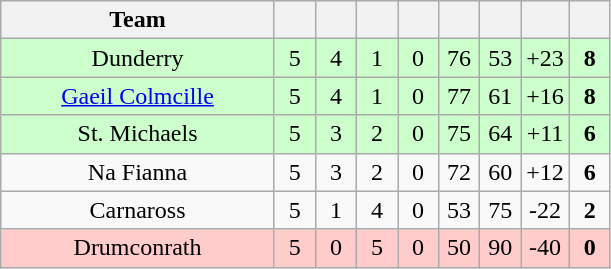<table class="wikitable" style="text-align:center">
<tr>
<th width="175">Team</th>
<th width="20"></th>
<th width="20"></th>
<th width="20"></th>
<th width="20"></th>
<th width="20"></th>
<th width="20"></th>
<th width="20"></th>
<th width="20"></th>
</tr>
<tr bgcolor="ccffcc">
<td>Dunderry</td>
<td>5</td>
<td>4</td>
<td>1</td>
<td>0</td>
<td>76</td>
<td>53</td>
<td>+23</td>
<td><strong>8</strong></td>
</tr>
<tr bgcolor="ccffcc">
<td><a href='#'>Gaeil Colmcille</a></td>
<td>5</td>
<td>4</td>
<td>1</td>
<td>0</td>
<td>77</td>
<td>61</td>
<td>+16</td>
<td><strong>8</strong></td>
</tr>
<tr bgcolor="ccffcc">
<td>St. Michaels</td>
<td>5</td>
<td>3</td>
<td>2</td>
<td>0</td>
<td>75</td>
<td>64</td>
<td>+11</td>
<td><strong>6</strong></td>
</tr>
<tr>
<td>Na Fianna</td>
<td>5</td>
<td>3</td>
<td>2</td>
<td>0</td>
<td>72</td>
<td>60</td>
<td>+12</td>
<td><strong>6</strong></td>
</tr>
<tr>
<td>Carnaross</td>
<td>5</td>
<td>1</td>
<td>4</td>
<td>0</td>
<td>53</td>
<td>75</td>
<td>-22</td>
<td><strong>2</strong></td>
</tr>
<tr bgcolor="ffcccc">
<td>Drumconrath</td>
<td>5</td>
<td>0</td>
<td>5</td>
<td>0</td>
<td>50</td>
<td>90</td>
<td>-40</td>
<td><strong>0</strong></td>
</tr>
</table>
